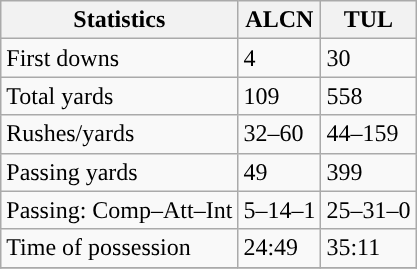<table class="wikitable" style="float: left;">
<tr>
<th>Statistics</th>
<th>ALCN</th>
<th>TUL</th>
</tr>
<tr>
<td>First downs</td>
<td>4</td>
<td>30</td>
</tr>
<tr>
<td>Total yards</td>
<td>109</td>
<td>558</td>
</tr>
<tr>
<td>Rushes/yards</td>
<td>32–60</td>
<td>44–159</td>
</tr>
<tr>
<td>Passing yards</td>
<td>49</td>
<td>399</td>
</tr>
<tr>
<td>Passing: Comp–Att–Int</td>
<td>5–14–1</td>
<td>25–31–0</td>
</tr>
<tr>
<td>Time of possession</td>
<td>24:49</td>
<td>35:11</td>
</tr>
<tr>
</tr>
</table>
